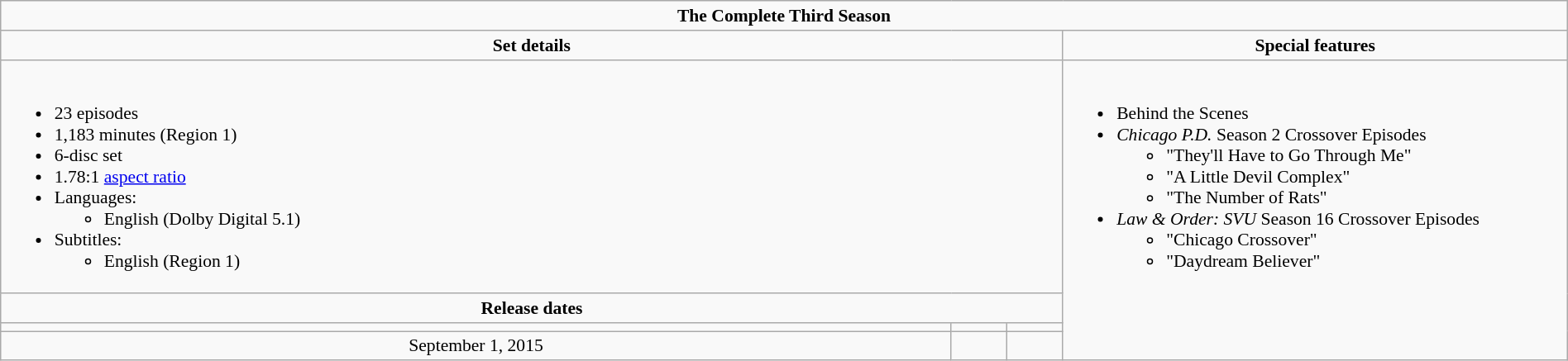<table class="wikitable plainrowheaders" style="font-size:90%; text-align:center; width: 100%; margin-left: auto; margin-right: auto;">
<tr>
<td colspan="6"><strong>The Complete Third Season</strong></td>
</tr>
<tr>
<td align="center" width="300" colspan="3"><strong>Set details</strong></td>
<td width="400" align="center"><strong>Special features</strong></td>
</tr>
<tr valign="top">
<td colspan="3" align="left" width="300"><br><ul><li>23 episodes</li><li>1,183 minutes (Region 1)</li><li>6-disc set</li><li>1.78:1 <a href='#'>aspect ratio</a></li><li>Languages:<ul><li>English (Dolby Digital 5.1)</li></ul></li><li>Subtitles:<ul><li>English (Region 1)</li></ul></li></ul></td>
<td rowspan="4" align="left" width="400"><br><ul><li>Behind the Scenes</li><li><em>Chicago P.D.</em> Season 2 Crossover Episodes<ul><li>"They'll Have to Go Through Me"</li><li>"A Little Devil Complex"</li><li>"The Number of Rats"</li></ul></li><li><em>Law & Order: SVU</em> Season 16 Crossover Episodes<ul><li>"Chicago Crossover"</li><li>"Daydream Believer"</li></ul></li></ul></td>
</tr>
<tr>
<td colspan="3" align="center"><strong>Release dates</strong></td>
</tr>
<tr>
<td align="center"></td>
<td align="center"></td>
<td align="center"></td>
</tr>
<tr>
<td align="center">September 1, 2015</td>
<td align="center"></td>
<td align="center"></td>
</tr>
</table>
